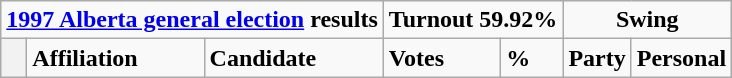<table class="wikitable">
<tr>
<td colspan="3" align=center><strong><a href='#'>1997 Alberta general election</a> results</strong></td>
<td colspan="2"><strong>Turnout 59.92%</strong></td>
<td colspan="2" align=center><strong>Swing</strong></td>
</tr>
<tr>
<th style="width: 10px;"></th>
<td><strong>Affiliation</strong></td>
<td><strong>Candidate</strong></td>
<td><strong>Votes</strong></td>
<td><strong>%</strong></td>
<td><strong>Party</strong></td>
<td><strong>Personal</strong><br>






</td>
</tr>
</table>
